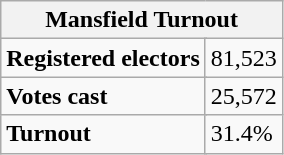<table class="wikitable" border="1">
<tr>
<th colspan="5">Mansfield Turnout</th>
</tr>
<tr>
<td colspan="2"><strong>Registered electors</strong></td>
<td colspan="3">81,523</td>
</tr>
<tr>
<td colspan="2"><strong>Votes cast</strong></td>
<td colspan="3">25,572</td>
</tr>
<tr>
<td colspan="2"><strong>Turnout</strong></td>
<td colspan="3">31.4%</td>
</tr>
</table>
